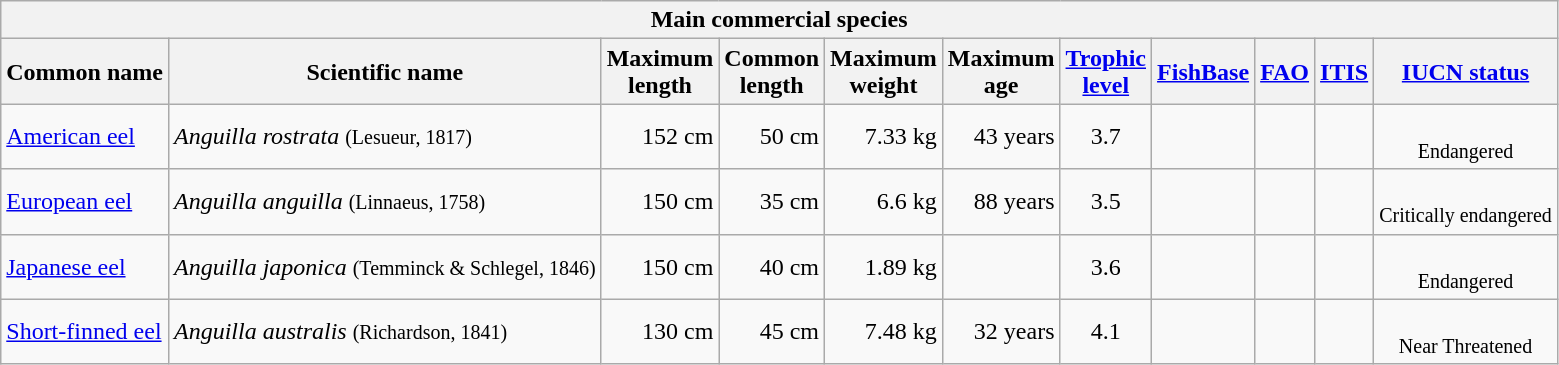<table class="wikitable collapsible">
<tr>
<th colspan="11">Main commercial species</th>
</tr>
<tr>
<th>Common name</th>
<th>Scientific name</th>
<th>Maximum<br>length</th>
<th>Common<br>length</th>
<th>Maximum<br>weight</th>
<th>Maximum<br>age</th>
<th><a href='#'>Trophic<br>level</a></th>
<th><a href='#'>FishBase</a></th>
<th><a href='#'>FAO</a></th>
<th><a href='#'>ITIS</a></th>
<th><a href='#'>IUCN status</a></th>
</tr>
<tr>
<td><a href='#'>American eel</a></td>
<td><em>Anguilla rostrata</em> <small>(Lesueur, 1817)</small></td>
<td align="right">152 cm</td>
<td align="right">50 cm</td>
<td align="right">7.33 kg</td>
<td align="right">43 years</td>
<td align="center">3.7</td>
<td align="center"></td>
<td align="center"></td>
<td align="center"></td>
<td align="center"> <br><small>Endangered</small></td>
</tr>
<tr>
<td><a href='#'>European eel</a></td>
<td><em>Anguilla anguilla</em> <small>(Linnaeus, 1758)</small></td>
<td align="right">150 cm</td>
<td align="right">35 cm</td>
<td align="right">6.6 kg</td>
<td align="right">88 years</td>
<td align="center">3.5</td>
<td align="center"></td>
<td align="center"></td>
<td align="center"></td>
<td align="center"> <br><small>Critically endangered</small></td>
</tr>
<tr>
<td><a href='#'>Japanese eel</a></td>
<td><em>Anguilla japonica</em> <small>(Temminck & Schlegel, 1846)</small></td>
<td align="right">150 cm</td>
<td align="right">40 cm</td>
<td align="right">1.89 kg</td>
<td align="right"></td>
<td align="center">3.6</td>
<td align="center"></td>
<td align="center"></td>
<td align="center"></td>
<td align="center"> <br><small>Endangered</small></td>
</tr>
<tr>
<td><a href='#'>Short-finned eel</a></td>
<td><em>Anguilla australis</em> <small>(Richardson, 1841)</small></td>
<td align="right">130 cm</td>
<td align="right">45 cm</td>
<td align="right">7.48 kg</td>
<td align="right">32 years</td>
<td align="center">4.1</td>
<td align="center"></td>
<td align="center"></td>
<td align="center"></td>
<td align="center"> <br><small>Near Threatened</small></td>
</tr>
</table>
